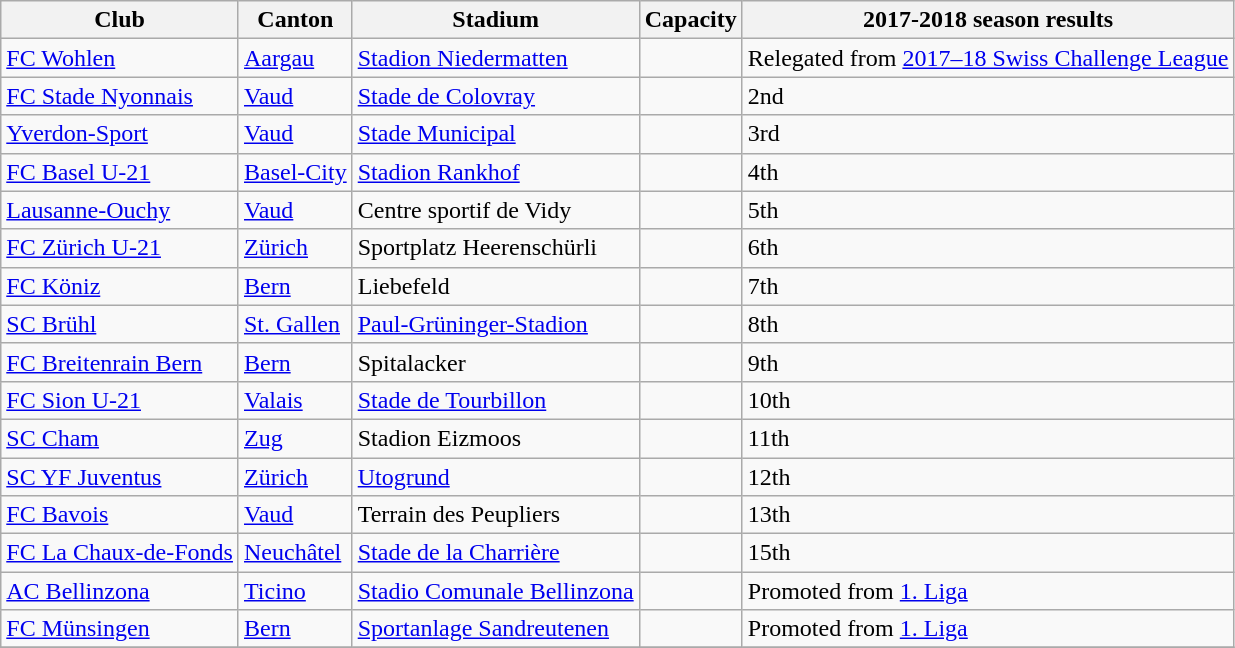<table class="wikitable">
<tr>
<th>Club</th>
<th>Canton</th>
<th>Stadium</th>
<th>Capacity</th>
<th>2017-2018 season results</th>
</tr>
<tr>
<td><a href='#'>FC Wohlen</a></td>
<td><a href='#'>Aargau</a></td>
<td><a href='#'>Stadion Niedermatten</a></td>
<td></td>
<td>Relegated from <a href='#'>2017–18 Swiss Challenge League</a></td>
</tr>
<tr>
<td><a href='#'>FC Stade Nyonnais</a></td>
<td><a href='#'>Vaud</a></td>
<td><a href='#'>Stade de Colovray</a></td>
<td></td>
<td>2nd</td>
</tr>
<tr>
<td><a href='#'>Yverdon-Sport</a></td>
<td><a href='#'>Vaud</a></td>
<td><a href='#'>Stade Municipal</a></td>
<td></td>
<td>3rd</td>
</tr>
<tr>
<td><a href='#'>FC Basel U-21</a></td>
<td><a href='#'>Basel-City</a></td>
<td><a href='#'>Stadion Rankhof</a></td>
<td></td>
<td>4th</td>
</tr>
<tr>
<td><a href='#'>Lausanne-Ouchy</a></td>
<td><a href='#'>Vaud</a></td>
<td>Centre sportif de Vidy</td>
<td></td>
<td>5th</td>
</tr>
<tr>
<td><a href='#'>FC Zürich U-21</a></td>
<td><a href='#'>Zürich</a></td>
<td>Sportplatz Heerenschürli</td>
<td></td>
<td>6th</td>
</tr>
<tr>
<td><a href='#'>FC Köniz</a></td>
<td><a href='#'>Bern</a></td>
<td>Liebefeld</td>
<td></td>
<td>7th</td>
</tr>
<tr>
<td><a href='#'>SC Brühl</a></td>
<td><a href='#'>St. Gallen</a></td>
<td><a href='#'>Paul-Grüninger-Stadion</a></td>
<td></td>
<td>8th</td>
</tr>
<tr>
<td><a href='#'>FC Breitenrain Bern</a></td>
<td><a href='#'>Bern</a></td>
<td>Spitalacker</td>
<td></td>
<td>9th</td>
</tr>
<tr>
<td><a href='#'>FC Sion U-21</a></td>
<td><a href='#'>Valais</a></td>
<td><a href='#'>Stade de Tourbillon</a></td>
<td></td>
<td>10th</td>
</tr>
<tr>
<td><a href='#'>SC Cham</a></td>
<td><a href='#'>Zug</a></td>
<td>Stadion Eizmoos</td>
<td></td>
<td>11th</td>
</tr>
<tr>
<td><a href='#'>SC YF Juventus</a></td>
<td><a href='#'>Zürich</a></td>
<td><a href='#'>Utogrund</a></td>
<td></td>
<td>12th</td>
</tr>
<tr>
<td><a href='#'>FC Bavois</a></td>
<td><a href='#'>Vaud</a></td>
<td>Terrain des Peupliers</td>
<td></td>
<td>13th</td>
</tr>
<tr>
<td><a href='#'>FC La Chaux-de-Fonds</a></td>
<td><a href='#'>Neuchâtel</a></td>
<td><a href='#'>Stade de la Charrière</a></td>
<td></td>
<td>15th</td>
</tr>
<tr>
<td><a href='#'>AC Bellinzona</a></td>
<td><a href='#'>Ticino</a></td>
<td><a href='#'>Stadio Comunale Bellinzona</a></td>
<td></td>
<td>Promoted from <a href='#'>1. Liga</a></td>
</tr>
<tr>
<td><a href='#'>FC Münsingen</a></td>
<td><a href='#'>Bern</a></td>
<td><a href='#'>Sportanlage Sandreutenen</a></td>
<td></td>
<td>Promoted from <a href='#'>1. Liga</a></td>
</tr>
<tr>
</tr>
</table>
